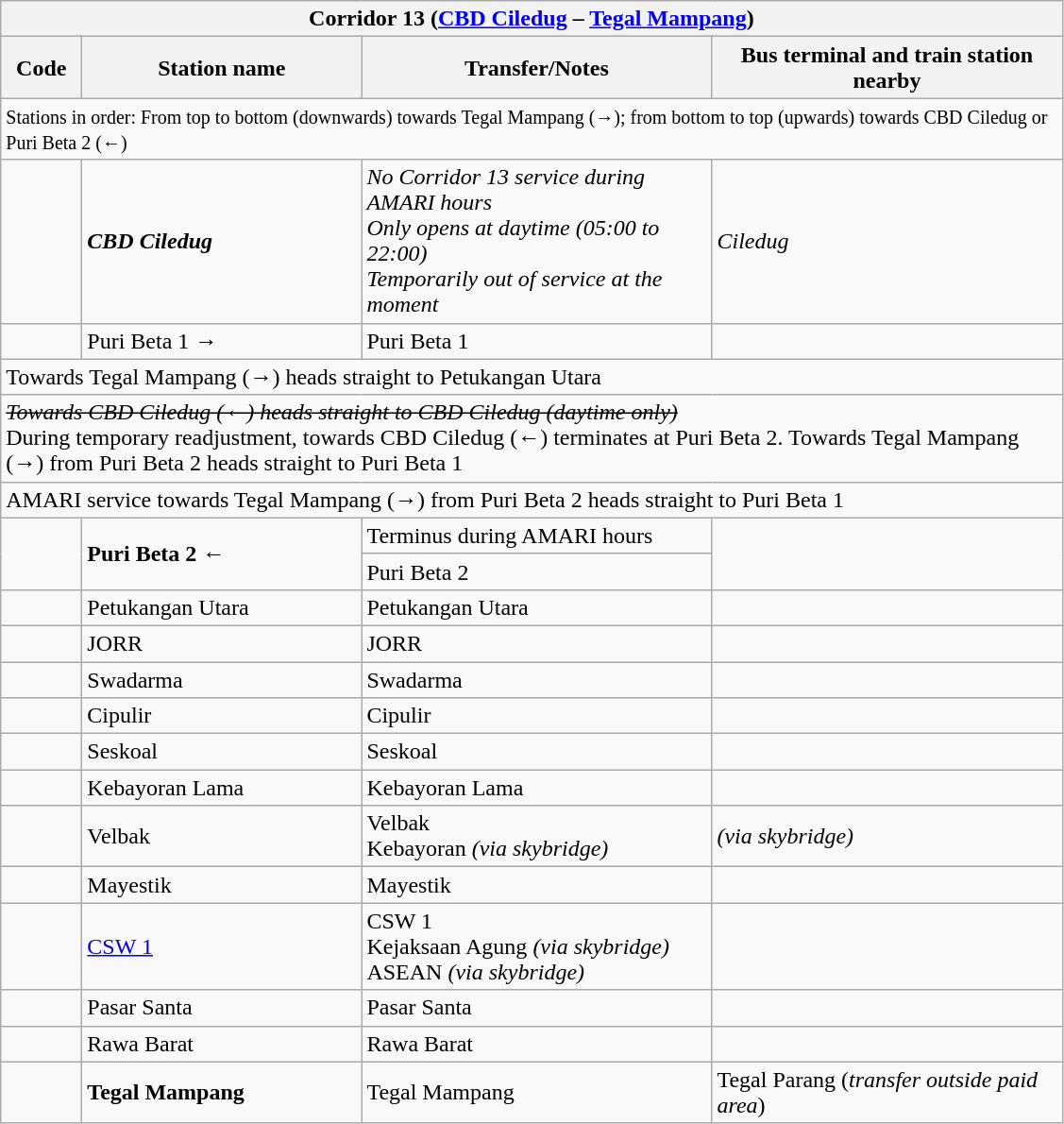<table class="wikitable" style="font-size:100%">
<tr>
<th colspan="4" align="left"> Corridor 13 (<a href='#'>CBD Ciledug</a> – <a href='#'>Tegal Mampang</a>)</th>
</tr>
<tr>
<th width="50">Code</th>
<th width="190">Station name</th>
<th width="240">Transfer/Notes</th>
<th width="240">Bus terminal and train station nearby</th>
</tr>
<tr>
<td colspan="4"><small>Stations in order: From top to bottom (downwards) towards Tegal Mampang (→); from bottom to top (upwards) towards CBD Ciledug or Puri Beta 2 (←)</small></td>
</tr>
<tr>
<td align="center"><strong></strong></td>
<td><strong><em>CBD Ciledug</em></strong></td>
<td><em>No Corridor 13 service during AMARI hours</em><br><em>Only opens at daytime (05:00 to 22:00)</em><br><em>Temporarily out of service at the moment</em></td>
<td><em> Ciledug</em></td>
</tr>
<tr>
<td align="center"><strong></strong></td>
<td>Puri Beta 1 →</td>
<td>  Puri Beta 1</td>
<td></td>
</tr>
<tr>
<td colspan="4">Towards Tegal Mampang (→) heads straight to Petukangan Utara</td>
</tr>
<tr>
<td colspan="4"><em><s>Towards CBD Ciledug (←) heads straight to CBD Ciledug (daytime only)</s></em><br>During temporary readjustment, towards CBD Ciledug (<strong>←</strong>) terminates at Puri Beta 2. Towards Tegal Mampang (→) from Puri Beta 2 heads straight to Puri Beta 1</td>
</tr>
<tr>
<td colspan="4">AMARI service towards Tegal Mampang (→) from Puri Beta 2 heads straight to Puri Beta 1</td>
</tr>
<tr>
<td rowspan="2" align="center"><strong></strong></td>
<td rowspan="2"><strong>Puri Beta 2 ←</strong></td>
<td>Terminus during AMARI hours</td>
<td rowspan="2"></td>
</tr>
<tr>
<td>  Puri Beta 2</td>
</tr>
<tr>
<td align="center"><strong></strong></td>
<td>Petukangan Utara</td>
<td>  Petukangan  Utara</td>
<td></td>
</tr>
<tr>
<td align="center"><strong></strong></td>
<td>JORR</td>
<td> JORR</td>
<td></td>
</tr>
<tr>
<td align="center"><strong></strong></td>
<td>Swadarma</td>
<td> Swadarma</td>
<td></td>
</tr>
<tr>
<td align="center"><strong></strong></td>
<td>Cipulir</td>
<td> Cipulir</td>
<td></td>
</tr>
<tr>
<td align="center"><strong></strong></td>
<td>Seskoal</td>
<td> Seskoal</td>
<td></td>
</tr>
<tr>
<td align="center"><strong></strong></td>
<td>Kebayoran Lama</td>
<td> Kebayoran Lama</td>
<td></td>
</tr>
<tr>
<td align="center"><strong></strong></td>
<td>Velbak</td>
<td>  Velbak<br> Kebayoran <em>(via skybridge)</em></td>
<td>  <em>(via skybridge)</em></td>
</tr>
<tr>
<td align="center"><strong></strong></td>
<td>Mayestik</td>
<td> Mayestik</td>
<td></td>
</tr>
<tr>
<td align="center"><strong></strong></td>
<td><a href='#'>CSW 1</a></td>
<td>  CSW 1<br> Kejaksaan Agung <em>(via skybridge)</em><br>   ASEAN <em>(via skybridge)</em></td>
<td> </td>
</tr>
<tr>
<td align="center"><strong></strong></td>
<td>Pasar Santa</td>
<td>   Pasar Santa</td>
<td></td>
</tr>
<tr>
<td align="center"><strong></strong></td>
<td>Rawa Barat</td>
<td>   Rawa Barat</td>
<td></td>
</tr>
<tr>
<td align="center"><strong></strong></td>
<td><strong>Tegal Mampang</strong></td>
<td>   Tegal Mampang</td>
<td>   Tegal Parang (<em>transfer outside paid area</em>)</td>
</tr>
</table>
